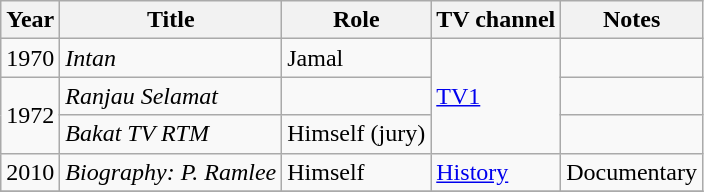<table class="wikitable">
<tr>
<th>Year</th>
<th>Title</th>
<th>Role</th>
<th>TV channel</th>
<th>Notes</th>
</tr>
<tr>
<td>1970</td>
<td><em>Intan</em></td>
<td>Jamal</td>
<td rowspan="3"><a href='#'>TV1</a></td>
<td></td>
</tr>
<tr>
<td rowspan=2>1972</td>
<td><em>Ranjau Selamat</em></td>
<td></td>
<td></td>
</tr>
<tr>
<td><em>Bakat TV RTM</em></td>
<td>Himself (jury)</td>
<td></td>
</tr>
<tr>
<td>2010</td>
<td><em>Biography: P. Ramlee</em></td>
<td>Himself</td>
<td><a href='#'>History</a></td>
<td>Documentary</td>
</tr>
<tr>
</tr>
</table>
